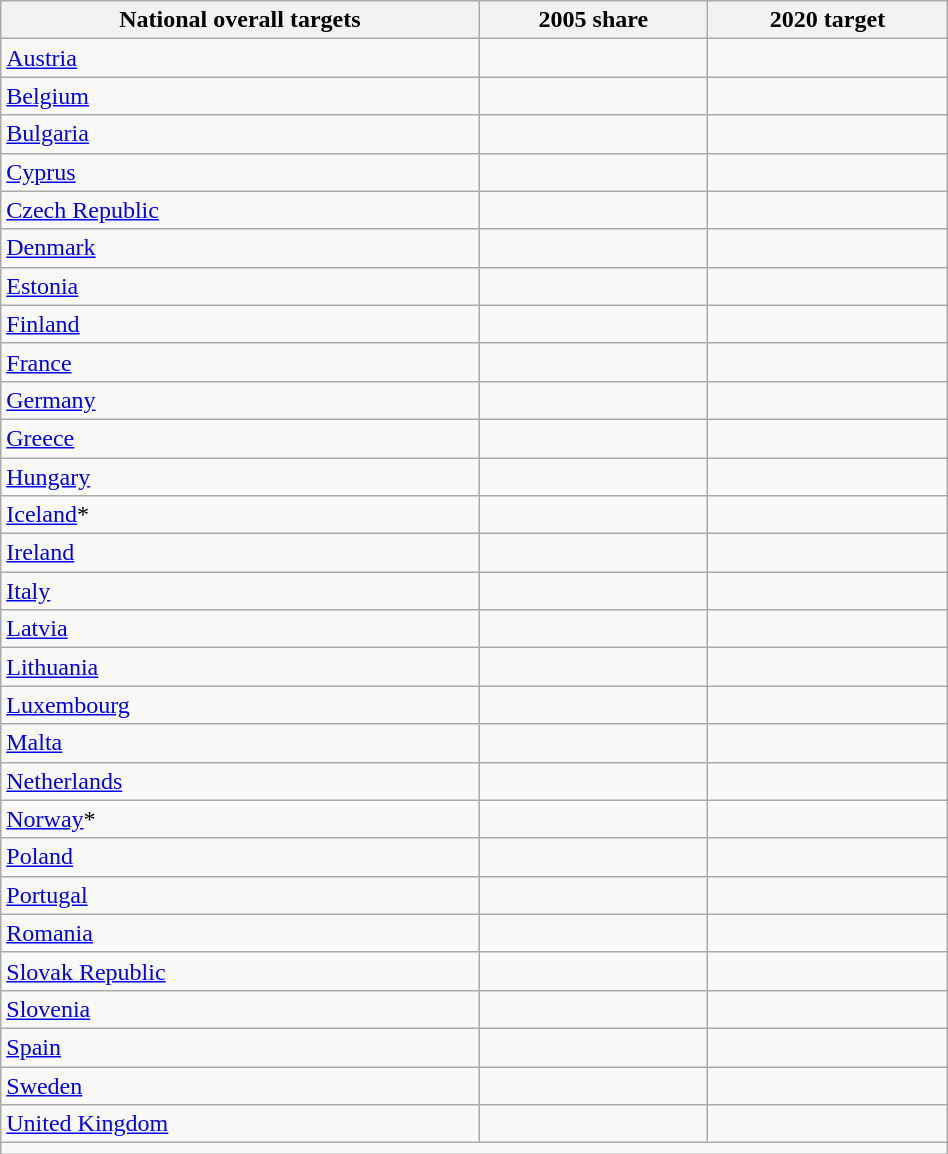<table class="wikitable sortable" width="50%">
<tr class="hintergrundfarbe5" valign="top">
<th>National overall targets</th>
<th>2005 share</th>
<th>2020 target</th>
</tr>
<tr>
<td><a href='#'>Austria</a></td>
<td align="right"></td>
<td align="right"></td>
</tr>
<tr>
<td><a href='#'>Belgium</a></td>
<td align="right"></td>
<td align="right"></td>
</tr>
<tr>
<td><a href='#'>Bulgaria</a></td>
<td align="right"></td>
<td align="right"></td>
</tr>
<tr>
<td><a href='#'>Cyprus</a></td>
<td align="right"></td>
<td align="right"></td>
</tr>
<tr>
<td><a href='#'>Czech Republic</a></td>
<td align="right"></td>
<td align="right"></td>
</tr>
<tr>
<td><a href='#'>Denmark</a></td>
<td align="right"></td>
<td align="right"></td>
</tr>
<tr>
<td><a href='#'>Estonia</a></td>
<td align="right"></td>
<td align="right"></td>
</tr>
<tr>
<td><a href='#'>Finland</a></td>
<td align="right"></td>
<td align="right"></td>
</tr>
<tr>
<td><a href='#'>France</a></td>
<td align="right"></td>
<td align="right"></td>
</tr>
<tr>
<td><a href='#'>Germany</a></td>
<td align="right"></td>
<td align="right"></td>
</tr>
<tr>
<td><a href='#'>Greece</a></td>
<td align="right"></td>
<td align="right"></td>
</tr>
<tr>
<td><a href='#'>Hungary</a></td>
<td align="right"></td>
<td align="right"></td>
</tr>
<tr>
<td><a href='#'>Iceland</a>*</td>
<td align="right"></td>
<td align="right"></td>
</tr>
<tr>
<td><a href='#'>Ireland</a></td>
<td align="right"></td>
<td align="right"></td>
</tr>
<tr>
<td><a href='#'>Italy</a></td>
<td align="right"></td>
<td align="right"></td>
</tr>
<tr>
<td><a href='#'>Latvia</a></td>
<td align="right"></td>
<td align="right"></td>
</tr>
<tr>
<td><a href='#'>Lithuania</a></td>
<td align="right"></td>
<td align="right"></td>
</tr>
<tr>
<td><a href='#'>Luxembourg</a></td>
<td align="right"></td>
<td align="right"></td>
</tr>
<tr>
<td><a href='#'>Malta</a></td>
<td align="right"></td>
<td align="right"></td>
</tr>
<tr>
<td><a href='#'>Netherlands</a></td>
<td align="right"></td>
<td align="right"></td>
</tr>
<tr>
<td><a href='#'>Norway</a>*</td>
<td align="right"></td>
<td align="right"></td>
</tr>
<tr>
<td><a href='#'>Poland</a></td>
<td align="right"></td>
<td align="right"></td>
</tr>
<tr>
<td><a href='#'>Portugal</a></td>
<td align="right"></td>
<td align="right"></td>
</tr>
<tr>
<td><a href='#'>Romania</a></td>
<td align="right"></td>
<td align="right"></td>
</tr>
<tr>
<td><a href='#'>Slovak Republic</a></td>
<td align="right"></td>
<td align="right"></td>
</tr>
<tr>
<td><a href='#'>Slovenia</a></td>
<td align="right"></td>
<td align="right"></td>
</tr>
<tr>
<td><a href='#'>Spain</a></td>
<td align="right"></td>
<td align="right"></td>
</tr>
<tr>
<td><a href='#'>Sweden</a></td>
<td align="right"></td>
<td align="right"></td>
</tr>
<tr>
<td><a href='#'>United Kingdom</a></td>
<td align="right"></td>
<td align="right"></td>
</tr>
<tr class="sortbottom">
<td colspan="3" align="left"></td>
</tr>
</table>
